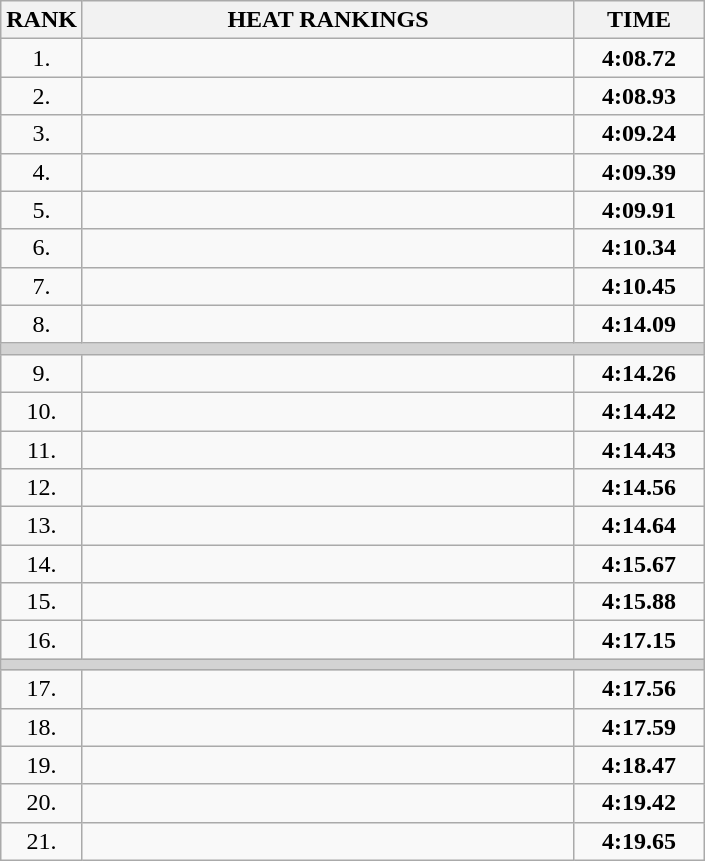<table class="wikitable">
<tr>
<th>RANK</th>
<th style="width: 20em">HEAT RANKINGS</th>
<th style="width: 5em">TIME</th>
</tr>
<tr>
<td align="center">1.</td>
<td></td>
<td align="center"><strong>4:08.72</strong></td>
</tr>
<tr>
<td align="center">2.</td>
<td></td>
<td align="center"><strong>4:08.93</strong></td>
</tr>
<tr>
<td align="center">3.</td>
<td></td>
<td align="center"><strong>4:09.24</strong></td>
</tr>
<tr>
<td align="center">4.</td>
<td></td>
<td align="center"><strong>4:09.39</strong></td>
</tr>
<tr>
<td align="center">5.</td>
<td></td>
<td align="center"><strong>4:09.91</strong></td>
</tr>
<tr>
<td align="center">6.</td>
<td></td>
<td align="center"><strong>4:10.34</strong></td>
</tr>
<tr>
<td align="center">7.</td>
<td></td>
<td align="center"><strong>4:10.45</strong></td>
</tr>
<tr>
<td align="center">8.</td>
<td></td>
<td align="center"><strong>4:14.09</strong></td>
</tr>
<tr>
<td colspan=3 bgcolor=lightgray></td>
</tr>
<tr>
<td align="center">9.</td>
<td></td>
<td align="center"><strong>4:14.26</strong></td>
</tr>
<tr>
<td align="center">10.</td>
<td></td>
<td align="center"><strong>4:14.42</strong></td>
</tr>
<tr>
<td align="center">11.</td>
<td></td>
<td align="center"><strong>4:14.43</strong></td>
</tr>
<tr>
<td align="center">12.</td>
<td></td>
<td align="center"><strong>4:14.56</strong></td>
</tr>
<tr>
<td align="center">13.</td>
<td></td>
<td align="center"><strong>4:14.64</strong></td>
</tr>
<tr>
<td align="center">14.</td>
<td></td>
<td align="center"><strong>4:15.67</strong></td>
</tr>
<tr>
<td align="center">15.</td>
<td></td>
<td align="center"><strong>4:15.88</strong></td>
</tr>
<tr>
<td align="center">16.</td>
<td></td>
<td align="center"><strong>4:17.15</strong></td>
</tr>
<tr>
<td colspan=3 bgcolor=lightgray></td>
</tr>
<tr>
<td align="center">17.</td>
<td></td>
<td align="center"><strong>4:17.56</strong></td>
</tr>
<tr>
<td align="center">18.</td>
<td></td>
<td align="center"><strong>4:17.59</strong></td>
</tr>
<tr>
<td align="center">19.</td>
<td></td>
<td align="center"><strong>4:18.47</strong></td>
</tr>
<tr>
<td align="center">20.</td>
<td></td>
<td align="center"><strong>4:19.42</strong></td>
</tr>
<tr>
<td align="center">21.</td>
<td></td>
<td align="center"><strong>4:19.65</strong></td>
</tr>
</table>
